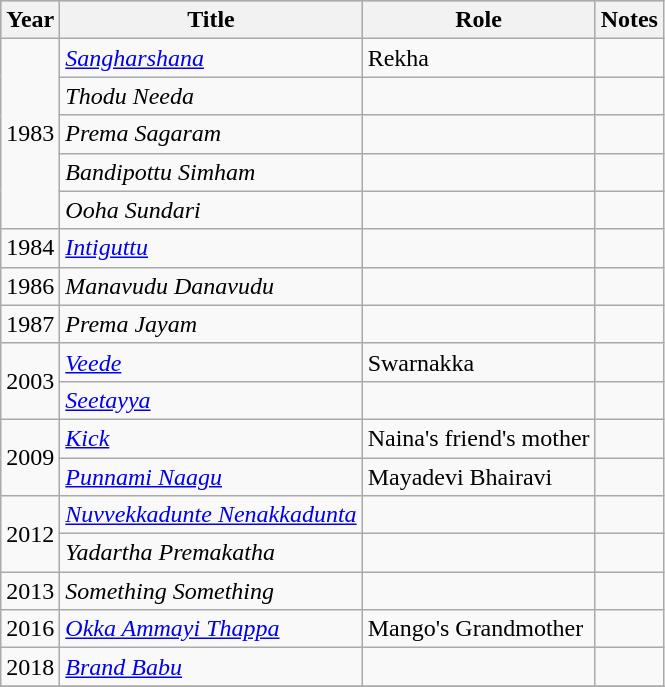<table class="wikitable sortable">
<tr style="background:#ccc; text-align:center;">
<th>Year</th>
<th>Title</th>
<th>Role</th>
<th class="unsortable">Notes</th>
</tr>
<tr>
<td rowspan=5>1983</td>
<td><em><a href='#'>Sangharshana</a></em></td>
<td>Rekha</td>
<td></td>
</tr>
<tr>
<td><em>Thodu Needa</em></td>
<td></td>
<td></td>
</tr>
<tr>
<td><em>Prema Sagaram</em></td>
<td></td>
<td></td>
</tr>
<tr>
<td><em>Bandipottu Simham</em></td>
<td></td>
<td></td>
</tr>
<tr>
<td><em>Ooha Sundari</em></td>
<td></td>
<td></td>
</tr>
<tr>
<td>1984</td>
<td><em><a href='#'>Intiguttu</a></em></td>
<td></td>
<td></td>
</tr>
<tr>
<td>1986</td>
<td><em>Manavudu Danavudu</em></td>
<td></td>
<td></td>
</tr>
<tr>
<td>1987</td>
<td><em>Prema Jayam</em></td>
<td></td>
<td></td>
</tr>
<tr>
<td rowspan=2>2003</td>
<td><em><a href='#'>Veede</a></em></td>
<td>Swarnakka</td>
<td></td>
</tr>
<tr>
<td><em><a href='#'>Seetayya</a></em></td>
<td></td>
<td></td>
</tr>
<tr>
<td rowspan=2>2009</td>
<td><em><a href='#'>Kick</a></em></td>
<td>Naina's friend's mother</td>
<td></td>
</tr>
<tr>
<td><em><a href='#'>Punnami Naagu</a></em></td>
<td>Mayadevi Bhairavi</td>
<td></td>
</tr>
<tr>
<td rowspan=2>2012</td>
<td><em><a href='#'>Nuvvekkadunte Nenakkadunta</a></em></td>
<td></td>
<td></td>
</tr>
<tr>
<td><em>Yadartha Premakatha</em></td>
<td></td>
<td></td>
</tr>
<tr>
<td>2013</td>
<td><em>Something Something</em></td>
<td></td>
<td></td>
</tr>
<tr>
<td>2016</td>
<td><em><a href='#'>Okka Ammayi Thappa</a></em></td>
<td>Mango's Grandmother</td>
<td></td>
</tr>
<tr>
<td>2018</td>
<td><em><a href='#'>Brand Babu</a></em></td>
<td></td>
<td></td>
</tr>
<tr>
</tr>
</table>
